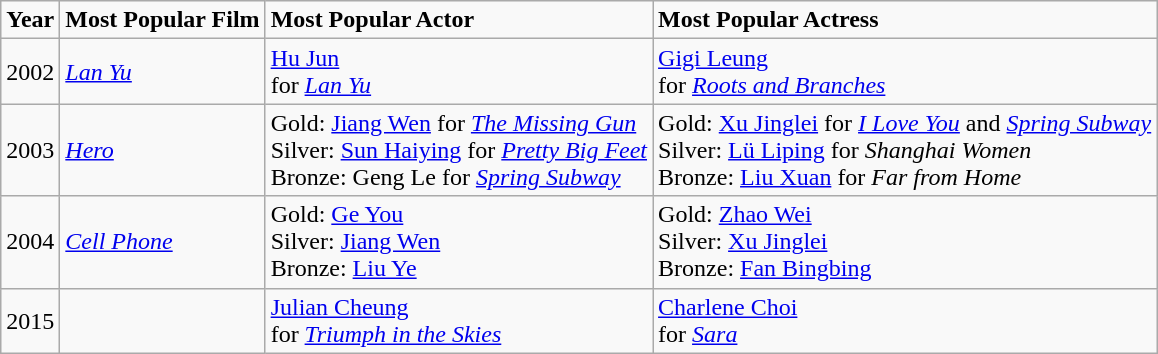<table border="2"cellpadding="3"cellspacing="0"style="border-collapse:collapse;margin:0auto;" class="wikitable">
<tr>
<td><strong>Year</strong></td>
<td><strong>Most Popular Film</strong></td>
<td><strong>Most Popular Actor</strong></td>
<td><strong>Most Popular Actress</strong></td>
</tr>
<tr>
<td>2002</td>
<td><em><a href='#'>Lan Yu</a></em></td>
<td><a href='#'>Hu Jun</a><br>for <em><a href='#'>Lan Yu</a></em></td>
<td><a href='#'>Gigi Leung</a><br>for <em><a href='#'>Roots and Branches</a></em></td>
</tr>
<tr>
<td>2003</td>
<td><em><a href='#'>Hero</a></em></td>
<td>Gold: <a href='#'>Jiang Wen</a> for <em><a href='#'>The Missing Gun</a></em><br>Silver: <a href='#'>Sun Haiying</a> for <em><a href='#'>Pretty Big Feet</a></em> <br>Bronze: Geng Le for <em><a href='#'>Spring Subway</a></em></td>
<td>Gold: <a href='#'>Xu Jinglei</a> for <em><a href='#'>I Love You</a></em> and <em><a href='#'>Spring Subway</a></em> <br> Silver: <a href='#'>Lü Liping</a> for <em>Shanghai Women</em> <br>Bronze: <a href='#'>Liu Xuan</a> for <em>Far from Home</em></td>
</tr>
<tr>
<td>2004</td>
<td><em><a href='#'>Cell Phone</a></em></td>
<td>Gold: <a href='#'>Ge You</a><br>Silver: <a href='#'>Jiang Wen</a><br>Bronze: <a href='#'>Liu Ye</a></td>
<td>Gold: <a href='#'>Zhao Wei</a><br>Silver: <a href='#'>Xu Jinglei</a><br>Bronze: <a href='#'>Fan Bingbing</a></td>
</tr>
<tr>
<td>2015</td>
<td></td>
<td><a href='#'>Julian Cheung</a><br>for <em><a href='#'>Triumph in the Skies</a></em></td>
<td><a href='#'>Charlene Choi</a><br>for <em><a href='#'>Sara</a></em></td>
</tr>
</table>
